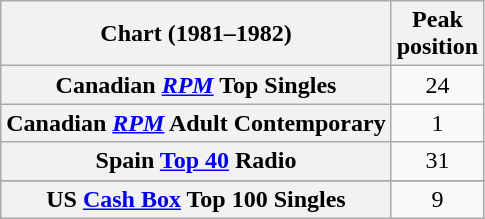<table class="wikitable sortable plainrowheaders" style="text-align:center;">
<tr>
<th scope="col">Chart (1981–1982)</th>
<th scope="col">Peak<br>position</th>
</tr>
<tr>
<th scope="row">Canadian <a href='#'><em>RPM</em></a> Top Singles</th>
<td style="text-align:center;">24</td>
</tr>
<tr>
<th scope="row">Canadian <a href='#'><em>RPM</em></a> Adult Contemporary</th>
<td style="text-align:center;">1</td>
</tr>
<tr>
<th scope="row">Spain <a href='#'>Top 40</a> Radio</th>
<td align="center">31</td>
</tr>
<tr>
</tr>
<tr>
</tr>
<tr>
</tr>
<tr>
<th scope="row">US <a href='#'>Cash Box</a> Top 100 Singles</th>
<td>9</td>
</tr>
</table>
